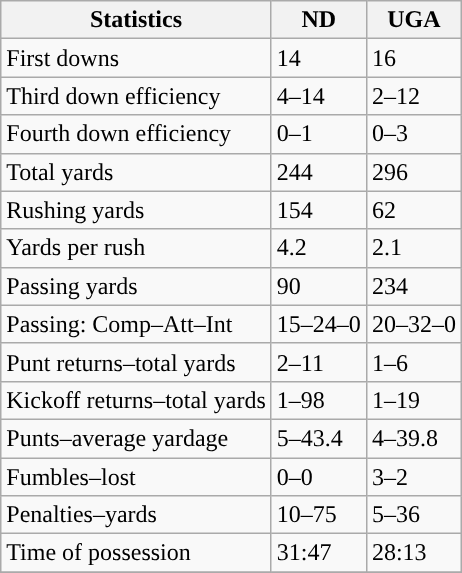<table class="wikitable" style="float: left;">
<tr>
<th>Statistics</th>
<th>ND</th>
<th>UGA</th>
</tr>
<tr>
<td>First downs</td>
<td>14</td>
<td>16</td>
</tr>
<tr>
<td>Third down efficiency</td>
<td>4–14</td>
<td>2–12</td>
</tr>
<tr>
<td>Fourth down efficiency</td>
<td>0–1</td>
<td>0–3</td>
</tr>
<tr>
<td>Total yards</td>
<td>244</td>
<td>296</td>
</tr>
<tr>
<td>Rushing yards</td>
<td>154</td>
<td>62</td>
</tr>
<tr>
<td>Yards per rush</td>
<td>4.2</td>
<td>2.1</td>
</tr>
<tr>
<td>Passing yards</td>
<td>90</td>
<td>234</td>
</tr>
<tr>
<td>Passing: Comp–Att–Int</td>
<td>15–24–0</td>
<td>20–32–0</td>
</tr>
<tr>
<td>Punt returns–total yards</td>
<td>2–11</td>
<td>1–6</td>
</tr>
<tr>
<td>Kickoff returns–total yards</td>
<td>1–98</td>
<td>1–19</td>
</tr>
<tr>
<td>Punts–average yardage</td>
<td>5–43.4</td>
<td>4–39.8</td>
</tr>
<tr>
<td>Fumbles–lost</td>
<td>0–0</td>
<td>3–2</td>
</tr>
<tr>
<td>Penalties–yards</td>
<td>10–75</td>
<td>5–36</td>
</tr>
<tr>
<td>Time of possession</td>
<td>31:47</td>
<td>28:13</td>
</tr>
<tr>
</tr>
</table>
